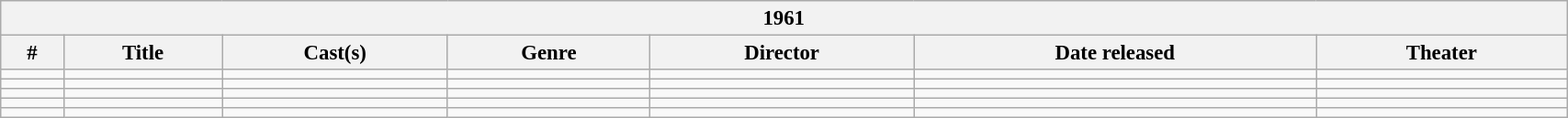<table class="wikitable"  style="width: 90%; font-size: 95%;">
<tr>
<th colspan="7">1961</th>
</tr>
<tr>
<th>#</th>
<th>Title</th>
<th>Cast(s)</th>
<th>Genre</th>
<th>Director</th>
<th>Date released</th>
<th>Theater</th>
</tr>
<tr>
<td></td>
<td></td>
<td></td>
<td></td>
<td></td>
<td></td>
<td></td>
</tr>
<tr>
<td></td>
<td></td>
<td></td>
<td></td>
<td></td>
<td></td>
<td></td>
</tr>
<tr>
<td></td>
<td></td>
<td></td>
<td></td>
<td></td>
<td></td>
<td></td>
</tr>
<tr>
<td></td>
<td></td>
<td></td>
<td></td>
<td></td>
<td></td>
<td></td>
</tr>
<tr>
<td></td>
<td></td>
<td></td>
<td></td>
<td></td>
<td></td>
<td></td>
</tr>
</table>
